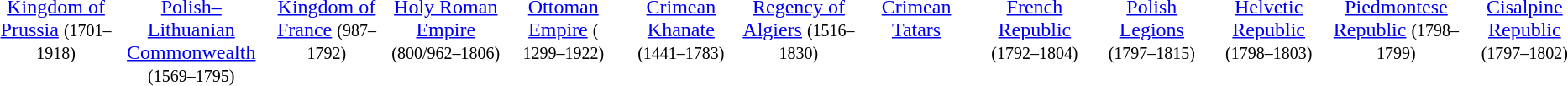<table>
<tr>
<td width="130" valign="top" align="center"> <a href='#'>Kingdom of Prussia</a> <small>(1701–1918)</small></td>
<td width="130" valign="top" align="center"> <a href='#'>Polish–Lithuanian Commonwealth</a> <small>(1569–1795)</small></td>
<td width="130" valign="top" align="center"> <a href='#'>Kingdom of France</a> <small>(987–1792)</small></td>
<td width="130" valign="top" align="center"> <a href='#'>Holy Roman Empire</a> <small>(800/962–1806)</small></td>
<td width="130" valign="top" align="center"> <a href='#'>Ottoman Empire</a> <small>( 1299–1922)</small></td>
<td width="130" valign="top" align="center"> <a href='#'>Crimean Khanate</a> <small>(1441–1783)</small></td>
<td width="130" valign="top" align="center"> <a href='#'>Regency of Algiers</a> <small>(1516–1830)</small></td>
<td width="130" valign="top" align="center"> <a href='#'>Crimean Tatars</a></td>
<td width="130" valign="top" align="center"> <a href='#'>French Republic</a> <small>(1792–1804)</small></td>
<td width="130" valign="top" align="center"> <a href='#'>Polish Legions</a> <small>(1797–1815)</small></td>
<td width="130" valign="top" align="center"> <a href='#'>Helvetic Republic</a> <small>(1798–1803)</small></td>
<td width="130" valign="top" align="center"> <a href='#'>Piedmontese Republic</a> <small>(1798–1799)</small></td>
<td width="130" valign="top" align="center"> <a href='#'>Cisalpine Republic</a> <small>(1797–1802)</small></td>
</tr>
</table>
